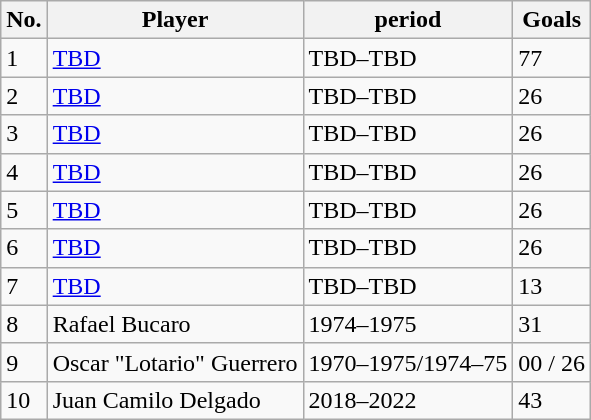<table class="wikitable">
<tr>
<th>No.</th>
<th>Player</th>
<th>period</th>
<th>Goals</th>
</tr>
<tr>
<td>1</td>
<td> <a href='#'>TBD</a></td>
<td>TBD–TBD</td>
<td>77</td>
</tr>
<tr>
<td>2</td>
<td> <a href='#'>TBD</a></td>
<td>TBD–TBD</td>
<td>26</td>
</tr>
<tr>
<td>3</td>
<td> <a href='#'>TBD</a></td>
<td>TBD–TBD</td>
<td>26</td>
</tr>
<tr>
<td>4</td>
<td> <a href='#'>TBD</a></td>
<td>TBD–TBD</td>
<td>26</td>
</tr>
<tr>
<td>5</td>
<td> <a href='#'>TBD</a></td>
<td>TBD–TBD</td>
<td>26</td>
</tr>
<tr>
<td>6</td>
<td> <a href='#'>TBD</a></td>
<td>TBD–TBD</td>
<td>26</td>
</tr>
<tr>
<td>7</td>
<td> <a href='#'>TBD</a></td>
<td>TBD–TBD</td>
<td>13</td>
</tr>
<tr>
<td>8</td>
<td> Rafael Bucaro</td>
<td>1974–1975</td>
<td>31</td>
</tr>
<tr>
<td>9</td>
<td> Oscar "Lotario" Guerrero</td>
<td>1970–1975/1974–75</td>
<td>00 / 26</td>
</tr>
<tr>
<td>10</td>
<td> Juan Camilo Delgado</td>
<td>2018–2022</td>
<td>43</td>
</tr>
</table>
